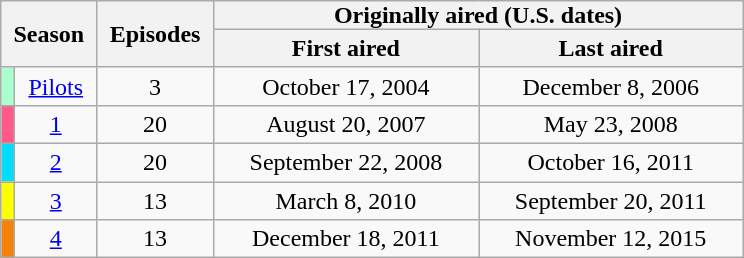<table class="wikitable">
<tr>
<th style="padding:0 8px;" rowspan="2" colspan="2">Season</th>
<th style="padding:0 8px;" rowspan="2">Episodes</th>
<th style="padding:0 80px;" colspan="2">Originally aired (U.S. dates)</th>
</tr>
<tr>
<th>First aired</th>
<th>Last aired</th>
</tr>
<tr>
<td style="background:#AFC;"></td>
<td style="text-align:center;"><a href='#'>Pilots</a></td>
<td style="text-align:center;">3</td>
<td style="text-align:center;">October 17, 2004</td>
<td style="text-align:center;">December 8, 2006</td>
</tr>
<tr>
<td style="background:#FF5A89;"></td>
<td style="text-align:center;"><a href='#'>1</a></td>
<td style="text-align:center;">20</td>
<td style="text-align:center;">August 20, 2007</td>
<td style="text-align:center;">May 23, 2008</td>
</tr>
<tr>
<td style="background:#00ddff;"></td>
<td style="text-align:center;"><a href='#'>2</a></td>
<td style="text-align:center;">20</td>
<td style="text-align:center;">September 22, 2008</td>
<td style="text-align:center;">October 16, 2011</td>
</tr>
<tr>
<td style="background:#ffff00;"></td>
<td style="text-align:center;"><a href='#'>3</a></td>
<td style="text-align:center;">13</td>
<td style="text-align:center;">March 8, 2010</td>
<td style="text-align:center;">September 20, 2011</td>
</tr>
<tr>
<td style="background:#F5820B;"></td>
<td style="text-align:center;"><a href='#'>4</a></td>
<td style="text-align:center;">13</td>
<td style="text-align:center;">December 18, 2011</td>
<td style="text-align:center;">November 12, 2015</td>
</tr>
</table>
